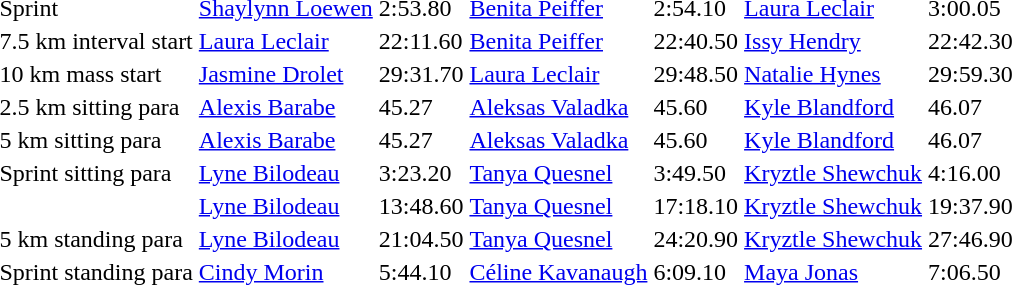<table>
<tr>
<td>Sprint</td>
<td><a href='#'>Shaylynn Loewen</a><br></td>
<td>2:53.80</td>
<td><a href='#'>Benita Peiffer</a><br></td>
<td>2:54.10</td>
<td><a href='#'>Laura Leclair</a><br></td>
<td>3:00.05</td>
</tr>
<tr>
<td>7.5 km interval start</td>
<td><a href='#'>Laura Leclair</a><br></td>
<td>22:11.60</td>
<td><a href='#'>Benita Peiffer</a><br></td>
<td>22:40.50</td>
<td><a href='#'>Issy Hendry</a><br></td>
<td>22:42.30</td>
</tr>
<tr>
<td>10 km mass start</td>
<td><a href='#'>Jasmine Drolet</a><br></td>
<td>29:31.70</td>
<td><a href='#'>Laura Leclair</a><br></td>
<td>29:48.50</td>
<td><a href='#'>Natalie Hynes</a><br></td>
<td>29:59.30</td>
</tr>
<tr>
<td>2.5 km sitting para</td>
<td><a href='#'>Alexis Barabe</a><br></td>
<td>45.27</td>
<td><a href='#'>Aleksas Valadka</a><br></td>
<td>45.60</td>
<td><a href='#'>Kyle Blandford</a><br></td>
<td>46.07</td>
</tr>
<tr>
<td>5 km sitting para</td>
<td><a href='#'>Alexis Barabe</a><br></td>
<td>45.27</td>
<td><a href='#'>Aleksas Valadka</a><br></td>
<td>45.60</td>
<td><a href='#'>Kyle Blandford</a><br></td>
<td>46.07</td>
</tr>
<tr>
<td>Sprint sitting para</td>
<td><a href='#'>Lyne Bilodeau</a><br></td>
<td>3:23.20</td>
<td><a href='#'>Tanya Quesnel</a><br></td>
<td>3:49.50</td>
<td><a href='#'>Kryztle Shewchuk</a><br></td>
<td>4:16.00</td>
</tr>
<tr>
<td></td>
<td><a href='#'>Lyne Bilodeau</a><br></td>
<td>13:48.60</td>
<td><a href='#'>Tanya Quesnel</a><br></td>
<td>17:18.10</td>
<td><a href='#'>Kryztle Shewchuk</a><br></td>
<td>19:37.90</td>
</tr>
<tr>
<td>5 km standing para</td>
<td><a href='#'>Lyne Bilodeau</a><br></td>
<td>21:04.50</td>
<td><a href='#'>Tanya Quesnel</a><br></td>
<td>24:20.90</td>
<td><a href='#'>Kryztle Shewchuk</a><br></td>
<td>27:46.90</td>
</tr>
<tr>
<td>Sprint standing para</td>
<td><a href='#'>Cindy Morin</a><br></td>
<td>5:44.10</td>
<td><a href='#'>Céline Kavanaugh</a><br></td>
<td>6:09.10</td>
<td><a href='#'>Maya Jonas</a><br></td>
<td>7:06.50</td>
</tr>
</table>
